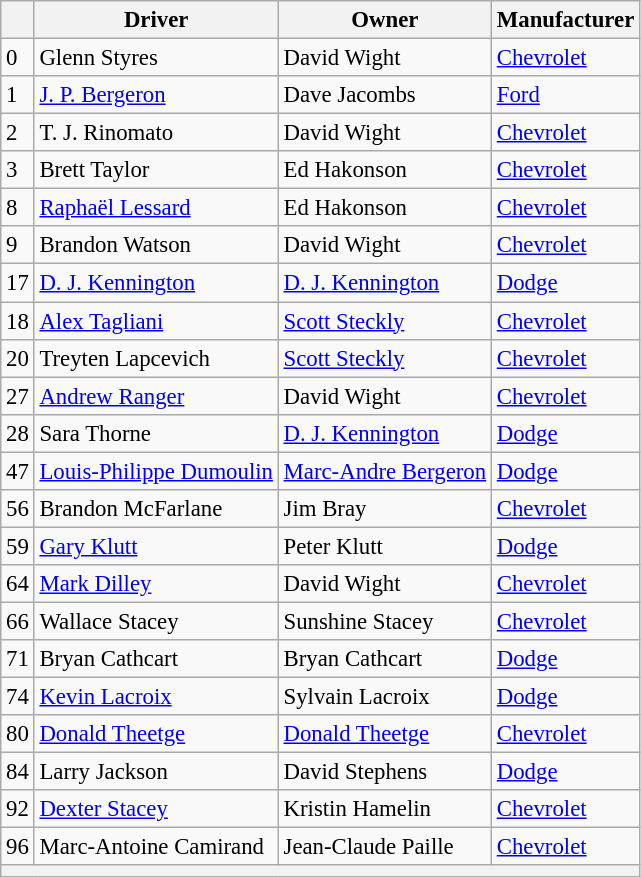<table class="wikitable" style="font-size:95%">
<tr>
<th></th>
<th>Driver</th>
<th>Owner</th>
<th>Manufacturer</th>
</tr>
<tr>
<td>0</td>
<td>Glenn Styres</td>
<td>David Wight</td>
<td><a href='#'>Chevrolet</a></td>
</tr>
<tr>
<td>1</td>
<td><a href='#'>J. P. Bergeron</a></td>
<td>Dave Jacombs</td>
<td><a href='#'>Ford</a></td>
</tr>
<tr>
<td>2</td>
<td>T. J. Rinomato</td>
<td>David Wight</td>
<td><a href='#'>Chevrolet</a></td>
</tr>
<tr>
<td>3</td>
<td>Brett Taylor</td>
<td>Ed Hakonson</td>
<td><a href='#'>Chevrolet</a></td>
</tr>
<tr>
<td>8</td>
<td><a href='#'>Raphaël Lessard</a></td>
<td>Ed Hakonson</td>
<td><a href='#'>Chevrolet</a></td>
</tr>
<tr>
<td>9</td>
<td>Brandon Watson</td>
<td>David Wight</td>
<td><a href='#'>Chevrolet</a></td>
</tr>
<tr>
<td>17</td>
<td><a href='#'>D. J. Kennington</a></td>
<td><a href='#'>D. J. Kennington</a></td>
<td><a href='#'>Dodge</a></td>
</tr>
<tr>
<td>18</td>
<td><a href='#'>Alex Tagliani</a></td>
<td><a href='#'>Scott Steckly</a></td>
<td><a href='#'>Chevrolet</a></td>
</tr>
<tr>
<td>20</td>
<td>Treyten Lapcevich</td>
<td><a href='#'>Scott Steckly</a></td>
<td><a href='#'>Chevrolet</a></td>
</tr>
<tr>
<td>27</td>
<td><a href='#'>Andrew Ranger</a></td>
<td>David Wight</td>
<td><a href='#'>Chevrolet</a></td>
</tr>
<tr>
<td>28</td>
<td>Sara Thorne</td>
<td><a href='#'>D. J. Kennington</a></td>
<td><a href='#'>Dodge</a></td>
</tr>
<tr>
<td>47</td>
<td><a href='#'>Louis-Philippe Dumoulin</a></td>
<td><a href='#'>Marc-Andre Bergeron</a></td>
<td><a href='#'>Dodge</a></td>
</tr>
<tr>
<td>56</td>
<td>Brandon McFarlane</td>
<td>Jim Bray</td>
<td><a href='#'>Chevrolet</a></td>
</tr>
<tr>
<td>59</td>
<td><a href='#'>Gary Klutt</a></td>
<td>Peter Klutt</td>
<td><a href='#'>Dodge</a></td>
</tr>
<tr>
<td>64</td>
<td><a href='#'>Mark Dilley</a></td>
<td>David Wight</td>
<td><a href='#'>Chevrolet</a></td>
</tr>
<tr>
<td>66</td>
<td>Wallace Stacey</td>
<td>Sunshine Stacey</td>
<td><a href='#'>Chevrolet</a></td>
</tr>
<tr>
<td>71</td>
<td>Bryan Cathcart</td>
<td>Bryan Cathcart</td>
<td><a href='#'>Dodge</a></td>
</tr>
<tr>
<td>74</td>
<td><a href='#'>Kevin Lacroix</a></td>
<td>Sylvain Lacroix</td>
<td><a href='#'>Dodge</a></td>
</tr>
<tr>
<td>80</td>
<td><a href='#'>Donald Theetge</a></td>
<td><a href='#'>Donald Theetge</a></td>
<td><a href='#'>Chevrolet</a></td>
</tr>
<tr>
<td>84</td>
<td>Larry Jackson</td>
<td>David Stephens</td>
<td><a href='#'>Dodge</a></td>
</tr>
<tr>
<td>92</td>
<td><a href='#'>Dexter Stacey</a></td>
<td>Kristin Hamelin</td>
<td><a href='#'>Chevrolet</a></td>
</tr>
<tr>
<td>96</td>
<td>Marc-Antoine Camirand</td>
<td>Jean-Claude Paille</td>
<td><a href='#'>Chevrolet</a></td>
</tr>
<tr>
<th colspan="7"></th>
</tr>
</table>
